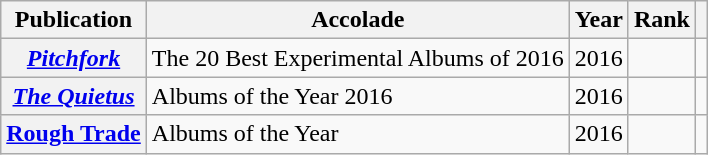<table class="sortable wikitable plainrowheaders">
<tr>
<th scope="col">Publication</th>
<th scope="col">Accolade</th>
<th scope="col">Year</th>
<th scope="col">Rank</th>
<th scope="col" class="unsortable"></th>
</tr>
<tr>
<th scope="row"><em><a href='#'>Pitchfork</a></em></th>
<td>The 20 Best Experimental Albums of 2016</td>
<td>2016</td>
<td></td>
<td></td>
</tr>
<tr>
<th scope="row"><em><a href='#'>The Quietus</a></em></th>
<td>Albums of the Year 2016</td>
<td>2016</td>
<td></td>
<td></td>
</tr>
<tr>
<th scope="row"><a href='#'>Rough Trade</a></th>
<td>Albums of the Year</td>
<td>2016</td>
<td></td>
<td></td>
</tr>
</table>
